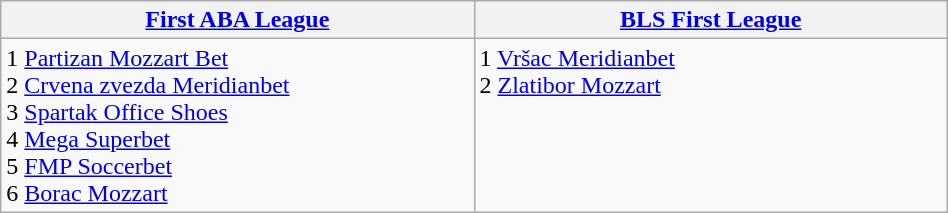<table class=wikitable width=50%>
<tr>
<th width=13%><a href='#'>First ABA League</a></th>
<th width=13%><a href='#'>BLS First League</a></th>
</tr>
<tr valign=top>
<td>1 <a href='#'>Partizan Mozzart Bet</a><br>2 <a href='#'>Crvena zvezda Meridianbet</a><br>3 <a href='#'>Spartak Office Shoes</a><br>4 <a href='#'>Mega Superbet</a><br>5 <a href='#'>FMP Soccerbet</a><br>6 <a href='#'>Borac Mozzart</a></td>
<td>1 <a href='#'>Vršac Meridianbet</a><br>2 <a href='#'>Zlatibor Mozzart</a></td>
</tr>
</table>
